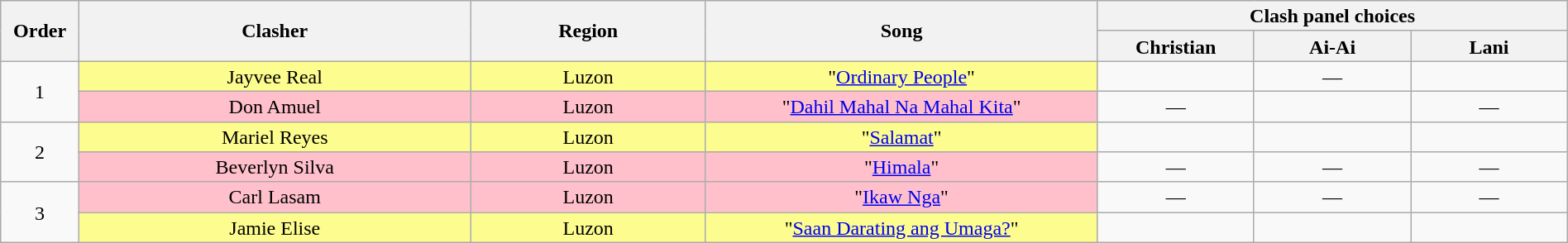<table class="wikitable" style="text-align:center; line-height:17px; width:100%;">
<tr>
<th rowspan="2" width="5%">Order</th>
<th rowspan="2" width="25%">Clasher</th>
<th rowspan="2">Region</th>
<th rowspan="2" width="25%">Song</th>
<th colspan="3" width="30%">Clash panel choices</th>
</tr>
<tr>
<th width="10%">Christian</th>
<th width="10%">Ai-Ai</th>
<th width="10%">Lani</th>
</tr>
<tr>
<td rowspan="2">1</td>
<td style="background:#fdfc8f;">Jayvee Real</td>
<td style="background:#fdfc8f;">Luzon</td>
<td style="background:#fdfc8f;">"<a href='#'>Ordinary People</a>"</td>
<td><strong></strong></td>
<td>—</td>
<td><strong></strong></td>
</tr>
<tr>
<td style="background:pink;">Don Amuel</td>
<td style="background:pink;">Luzon</td>
<td style="background:pink;">"<a href='#'>Dahil Mahal Na Mahal Kita</a>"</td>
<td>—</td>
<td><strong></strong></td>
<td>—</td>
</tr>
<tr>
<td rowspan="2">2</td>
<td style="background:#fdfc8f;">Mariel Reyes</td>
<td style="background:#fdfc8f;">Luzon</td>
<td style="background:#fdfc8f;">"<a href='#'>Salamat</a>"</td>
<td><strong></strong></td>
<td><strong></strong></td>
<td><strong></strong></td>
</tr>
<tr>
<td style="background:pink;">Beverlyn Silva</td>
<td style="background:pink;">Luzon</td>
<td style="background:pink;">"<a href='#'>Himala</a>"</td>
<td>—</td>
<td>—</td>
<td>—</td>
</tr>
<tr>
<td rowspan="2">3</td>
<td style="background:pink;">Carl Lasam</td>
<td style="background:pink;">Luzon</td>
<td style="background:pink;">"<a href='#'>Ikaw Nga</a>"</td>
<td>—</td>
<td>—</td>
<td>—</td>
</tr>
<tr>
<td style="background:#fdfc8f;">Jamie Elise</td>
<td style="background:#fdfc8f;">Luzon</td>
<td style="background:#fdfc8f;">"<a href='#'>Saan Darating ang Umaga?</a>"</td>
<td><strong></strong></td>
<td><strong></strong></td>
<td><strong></strong></td>
</tr>
</table>
